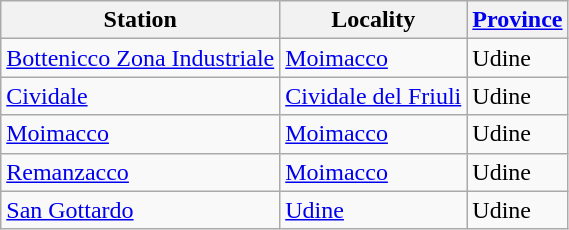<table class="wikitable sortable">
<tr>
<th>Station</th>
<th>Locality</th>
<th><a href='#'>Province</a></th>
</tr>
<tr>
<td><a href='#'>Bottenicco Zona Industriale</a></td>
<td><a href='#'>Moimacco</a></td>
<td>Udine</td>
</tr>
<tr>
<td><a href='#'>Cividale</a></td>
<td><a href='#'>Cividale del Friuli</a></td>
<td>Udine</td>
</tr>
<tr>
<td><a href='#'>Moimacco</a></td>
<td><a href='#'>Moimacco</a></td>
<td>Udine</td>
</tr>
<tr>
<td><a href='#'>Remanzacco</a></td>
<td><a href='#'>Moimacco</a></td>
<td>Udine</td>
</tr>
<tr>
<td><a href='#'>San Gottardo</a></td>
<td><a href='#'>Udine</a></td>
<td>Udine</td>
</tr>
</table>
